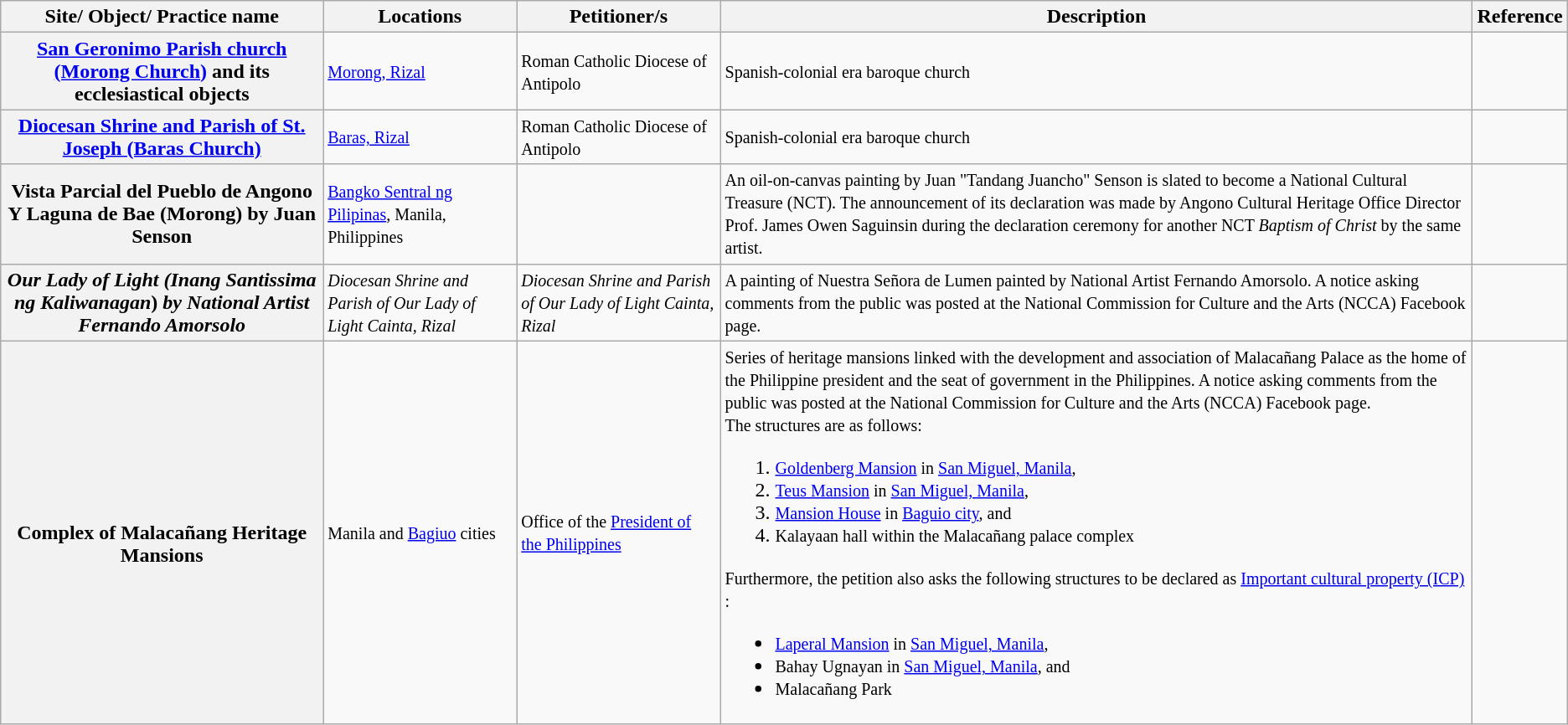<table class="wikitable">
<tr>
<th>Site/ Object/ Practice name</th>
<th>Locations</th>
<th>Petitioner/s</th>
<th>Description</th>
<th>Reference</th>
</tr>
<tr>
<th><a href='#'>San Geronimo Parish church (Morong Church)</a> and its ecclesiastical objects</th>
<td><small><a href='#'>Morong, Rizal</a></small></td>
<td><small>Roman Catholic Diocese of Antipolo</small></td>
<td><small>Spanish-colonial era baroque church</small></td>
<td><small></small></td>
</tr>
<tr>
<th><a href='#'>Diocesan Shrine and Parish of St. Joseph (Baras Church)</a></th>
<td><small><a href='#'>Baras, Rizal</a></small></td>
<td><small>Roman Catholic Diocese of Antipolo</small></td>
<td><small>Spanish-colonial era baroque church</small></td>
<td><small></small></td>
</tr>
<tr>
<th>Vista Parcial del Pueblo de Angono Y Laguna de Bae (Morong) by Juan Senson</th>
<td><small><a href='#'>Bangko Sentral ng Pilipinas</a>, Manila, Philippines</small></td>
<td></td>
<td><small>An oil-on-canvas painting by Juan "Tandang Juancho" Senson is slated to become a National Cultural Treasure (NCT). The announcement of its declaration was made by Angono Cultural Heritage Office Director Prof. James Owen Saguinsin during the declaration ceremony for another NCT <em>Baptism of Christ</em> by the same artist.</small></td>
<td></td>
</tr>
<tr>
<th><em>Our Lady of Light (Inang Santissima ng Kaliwanagan</em>) <em>by National Artist Fernando Amorsolo</em></th>
<td><em><small>Diocesan Shrine and Parish of Our Lady of Light Cainta, Rizal</small></em></td>
<td><em><small>Diocesan Shrine and Parish of Our Lady of Light Cainta, Rizal</small></em></td>
<td><small>A painting of Nuestra Señora de Lumen painted by National Artist Fernando Amorsolo. A notice asking comments from the public was posted at the National Commission for Culture and the Arts (NCCA) Facebook page.</small></td>
<td></td>
</tr>
<tr>
<th><br>Complex of Malacañang Heritage Mansions</th>
<td><small>Manila and <a href='#'>Bagiuo</a> cities</small></td>
<td><small>Office of the <a href='#'>President of the Philippines</a></small></td>
<td><small>Series of heritage mansions linked with the development and association of Malacañang Palace as the home of the Philippine president and the seat of government in the Philippines. A notice asking comments from the public was posted at the National Commission for Culture and the Arts (NCCA) Facebook page.</small><br><small>The structures are as follows:</small><ol><li><small><a href='#'>Goldenberg Mansion</a> in <a href='#'>San Miguel, Manila</a>,</small></li><li><small><a href='#'>Teus Mansion</a> in <a href='#'>San Miguel, Manila</a>,</small></li><li><small><a href='#'>Mansion House</a> in <a href='#'>Baguio city</a>, and</small></li><li><small>Kalayaan hall within the Malacañang palace complex</small></li></ol><small>Furthermore, the petition also asks the following structures to be declared as <a href='#'>Important cultural property (ICP)</a> :</small><ul><li><small><a href='#'>Laperal Mansion</a> in <a href='#'>San Miguel, Manila</a>,</small></li><li><small>Bahay Ugnayan in <a href='#'>San Miguel, Manila</a>, and</small></li><li><small>Malacañang Park</small></li></ul></td>
<td></td>
</tr>
</table>
